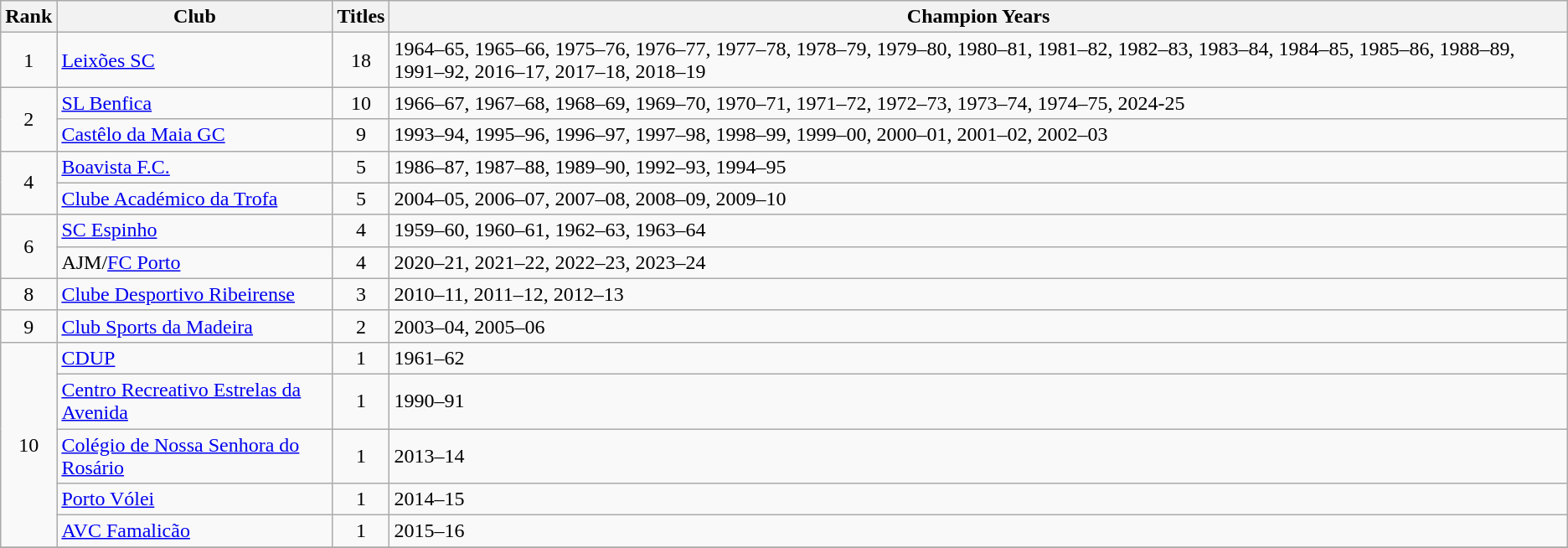<table class="wikitable">
<tr>
<th>Rank</th>
<th>Club</th>
<th>Titles</th>
<th>Champion Years</th>
</tr>
<tr>
<td align=center>1</td>
<td><a href='#'>Leixões SC</a></td>
<td align=center>18</td>
<td>1964–65, 1965–66, 1975–76, 1976–77, 1977–78, 1978–79, 1979–80, 1980–81, 1981–82, 1982–83, 1983–84, 1984–85, 1985–86, 1988–89, 1991–92, 2016–17, 2017–18, 2018–19</td>
</tr>
<tr>
<td align=center rowspan=2>2</td>
<td><a href='#'>SL Benfica</a></td>
<td align=center>10</td>
<td>1966–67, 1967–68, 1968–69, 1969–70, 1970–71, 1971–72, 1972–73, 1973–74, 1974–75, 2024-25</td>
</tr>
<tr>
<td><a href='#'>Castêlo da Maia GC</a></td>
<td align=center>9</td>
<td>1993–94, 1995–96, 1996–97, 1997–98, 1998–99, 1999–00, 2000–01, 2001–02, 2002–03</td>
</tr>
<tr>
<td align=center rowspan=2>4</td>
<td><a href='#'>Boavista F.C.</a></td>
<td align=center>5</td>
<td>1986–87, 1987–88, 1989–90, 1992–93, 1994–95</td>
</tr>
<tr>
<td><a href='#'>Clube Académico da Trofa</a></td>
<td align=center>5</td>
<td>2004–05, 2006–07, 2007–08, 2008–09, 2009–10</td>
</tr>
<tr>
<td align=center rowspan=2>6</td>
<td><a href='#'>SC Espinho</a></td>
<td align=center>4</td>
<td>1959–60, 1960–61, 1962–63, 1963–64</td>
</tr>
<tr>
<td>AJM/<a href='#'>FC Porto</a></td>
<td align=center>4</td>
<td>2020–21, 2021–22, 2022–23, 2023–24</td>
</tr>
<tr>
<td align=center rowspan=1>8</td>
<td><a href='#'>Clube Desportivo Ribeirense</a></td>
<td align=center>3</td>
<td>2010–11, 2011–12, 2012–13</td>
</tr>
<tr>
<td align=center>9</td>
<td><a href='#'>Club Sports da Madeira</a></td>
<td align=center>2</td>
<td>2003–04, 2005–06</td>
</tr>
<tr>
<td align=center rowspan=5>10</td>
<td><a href='#'>CDUP</a></td>
<td align=center>1</td>
<td>1961–62</td>
</tr>
<tr>
<td><a href='#'>Centro Recreativo Estrelas da Avenida</a></td>
<td align=center>1</td>
<td>1990–91</td>
</tr>
<tr>
<td><a href='#'>Colégio de Nossa Senhora do Rosário</a></td>
<td align=center>1</td>
<td>2013–14</td>
</tr>
<tr>
<td><a href='#'>Porto Vólei</a></td>
<td align=center>1</td>
<td>2014–15</td>
</tr>
<tr>
<td><a href='#'>AVC Famalicão</a></td>
<td align=center>1</td>
<td>2015–16</td>
</tr>
<tr>
</tr>
</table>
